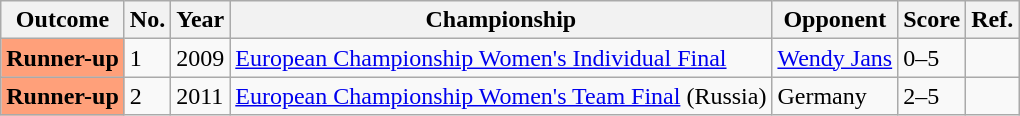<table class="wikitable">
<tr>
<th>Outcome</th>
<th>No.</th>
<th>Year</th>
<th>Championship</th>
<th>Opponent</th>
<th>Score</th>
<th>Ref.</th>
</tr>
<tr>
<th scope="row" style="background:#ffa07a;">Runner-up</th>
<td>1</td>
<td>2009</td>
<td><a href='#'>European Championship Women's Individual Final</a></td>
<td><a href='#'>Wendy Jans</a></td>
<td>0–5</td>
<td></td>
</tr>
<tr>
<th scope="row" style="background:#ffa07a;">Runner-up</th>
<td>2</td>
<td>2011</td>
<td><a href='#'>European Championship Women's Team Final</a> (Russia)</td>
<td>Germany</td>
<td>2–5</td>
<td></td>
</tr>
</table>
